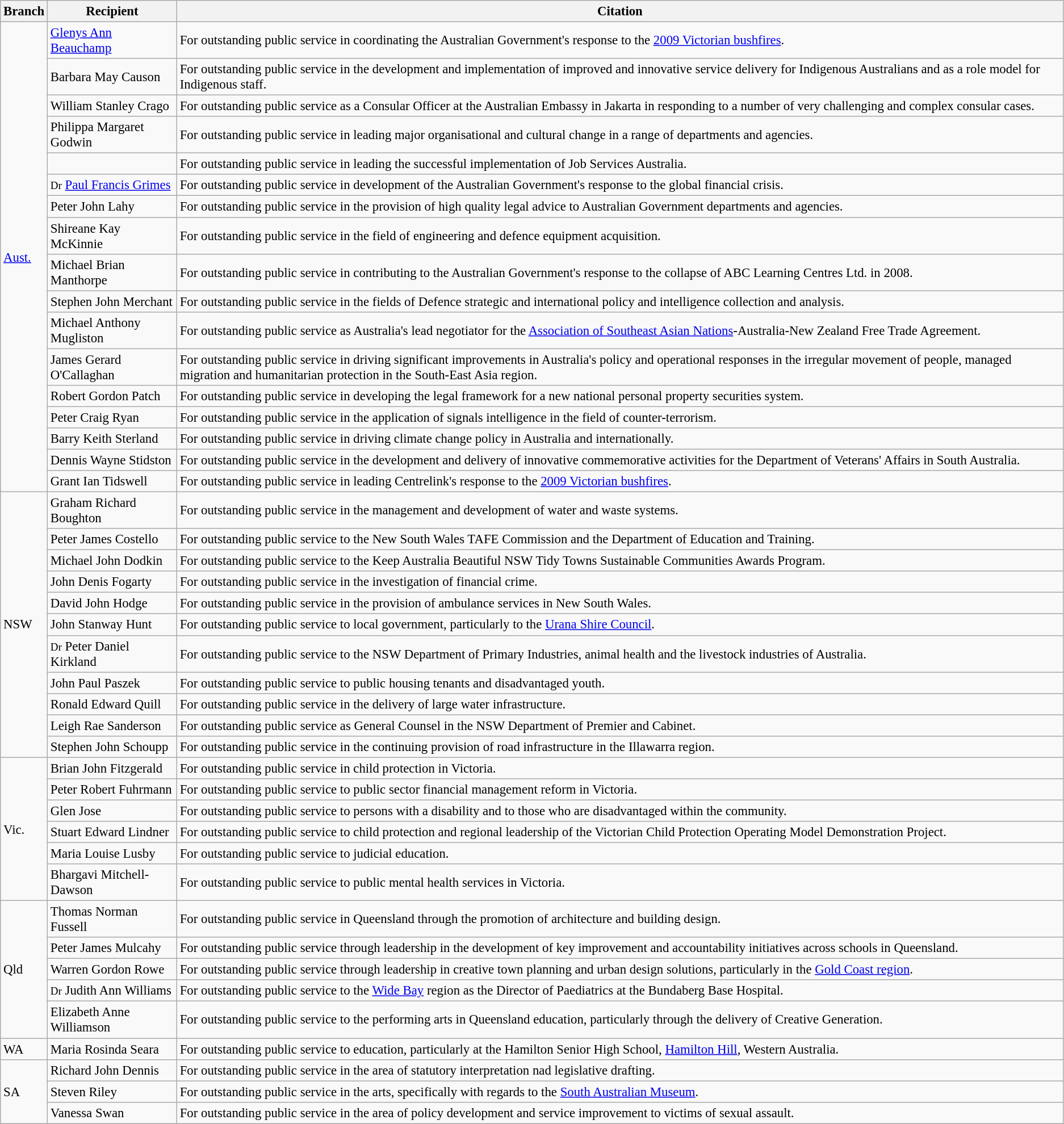<table class="wikitable" style="font-size:95%;">
<tr>
<th>Branch</th>
<th>Recipient</th>
<th>Citation</th>
</tr>
<tr>
<td rowspan="17"><a href='#'>Aust.</a></td>
<td><a href='#'>Glenys Ann Beauchamp</a></td>
<td>For outstanding public service in coordinating the Australian Government's response to the <a href='#'>2009 Victorian bushfires</a>.</td>
</tr>
<tr>
<td>Barbara May Causon</td>
<td>For outstanding public service in the development and implementation of improved and innovative service delivery for Indigenous Australians and as a role model for Indigenous staff.</td>
</tr>
<tr>
<td>William Stanley Crago</td>
<td>For outstanding public service as a Consular Officer at the Australian Embassy in Jakarta in responding to a number of very challenging and complex consular cases.</td>
</tr>
<tr>
<td>Philippa Margaret Godwin</td>
<td>For outstanding public service in leading major organisational and cultural change in a range of departments and agencies.</td>
</tr>
<tr>
<td></td>
<td>For outstanding public service in leading the successful implementation of Job Services Australia.</td>
</tr>
<tr>
<td><small>Dr</small> <a href='#'>Paul Francis Grimes</a></td>
<td>For outstanding public service in development of the Australian Government's response to the global financial crisis.</td>
</tr>
<tr>
<td>Peter John Lahy</td>
<td>For outstanding public service in the provision of high quality legal advice to Australian Government departments and agencies.</td>
</tr>
<tr>
<td>Shireane Kay McKinnie</td>
<td>For outstanding public service in the field of engineering and defence equipment acquisition.</td>
</tr>
<tr>
<td>Michael Brian Manthorpe</td>
<td>For outstanding public service in contributing to the Australian Government's response to the collapse of ABC Learning Centres Ltd. in 2008.</td>
</tr>
<tr>
<td>Stephen John Merchant</td>
<td>For outstanding public service in the fields of Defence strategic and international policy and intelligence collection and analysis.</td>
</tr>
<tr>
<td>Michael Anthony Mugliston</td>
<td>For outstanding public service as Australia's lead negotiator for the <a href='#'>Association of Southeast Asian Nations</a>-Australia-New Zealand Free Trade Agreement.</td>
</tr>
<tr>
<td>James Gerard O'Callaghan</td>
<td>For outstanding public service in driving significant improvements in Australia's policy and operational responses in the irregular movement of people, managed migration and humanitarian protection in the South-East Asia region.</td>
</tr>
<tr>
<td>Robert Gordon Patch</td>
<td>For outstanding public service in developing the legal framework for a new national personal property securities system.</td>
</tr>
<tr>
<td>Peter Craig Ryan</td>
<td>For outstanding public service in the application of signals intelligence in the field of counter-terrorism.</td>
</tr>
<tr>
<td>Barry Keith Sterland</td>
<td>For outstanding public service in driving climate change policy in Australia and internationally.</td>
</tr>
<tr>
<td>Dennis Wayne Stidston</td>
<td>For outstanding public service in the development and delivery of innovative commemorative activities for the Department of Veterans' Affairs in South Australia.</td>
</tr>
<tr>
<td>Grant Ian Tidswell</td>
<td>For outstanding public service in leading Centrelink's response to the <a href='#'>2009 Victorian bushfires</a>.</td>
</tr>
<tr>
<td rowspan="11">NSW</td>
<td>Graham Richard Boughton</td>
<td>For outstanding public service in the management and development of water and waste systems.</td>
</tr>
<tr>
<td>Peter James Costello</td>
<td>For outstanding public service to the New South Wales TAFE Commission and the Department of Education and Training.</td>
</tr>
<tr>
<td>Michael John Dodkin</td>
<td>For outstanding public service to the Keep Australia Beautiful NSW Tidy Towns Sustainable Communities Awards Program.</td>
</tr>
<tr>
<td>John Denis Fogarty</td>
<td>For outstanding public service in the investigation of financial crime.</td>
</tr>
<tr>
<td>David John Hodge</td>
<td>For outstanding public service in the provision of ambulance services in New South Wales.</td>
</tr>
<tr>
<td>John Stanway Hunt</td>
<td>For outstanding public service to local government, particularly to the <a href='#'>Urana Shire Council</a>.</td>
</tr>
<tr>
<td><small>Dr</small> Peter Daniel Kirkland</td>
<td>For outstanding public service to the NSW Department of Primary Industries, animal health and the livestock industries of Australia.</td>
</tr>
<tr>
<td>John Paul Paszek</td>
<td>For outstanding public service to public housing tenants and disadvantaged youth.</td>
</tr>
<tr>
<td>Ronald Edward Quill</td>
<td>For outstanding public service in the delivery of large water infrastructure.</td>
</tr>
<tr>
<td>Leigh Rae Sanderson</td>
<td>For outstanding public service as General Counsel in the NSW Department of Premier and Cabinet.</td>
</tr>
<tr>
<td>Stephen John Schoupp</td>
<td>For outstanding public service in the continuing provision of road infrastructure in the Illawarra region.</td>
</tr>
<tr>
<td rowspan="6">Vic.</td>
<td>Brian John Fitzgerald</td>
<td>For outstanding public service in child protection in Victoria.</td>
</tr>
<tr>
<td>Peter Robert Fuhrmann</td>
<td>For outstanding public service to public sector financial management reform in Victoria.</td>
</tr>
<tr>
<td>Glen Jose</td>
<td>For outstanding public service to persons with a disability and to those who are disadvantaged within the community.</td>
</tr>
<tr>
<td>Stuart Edward Lindner</td>
<td>For outstanding public service to child protection and regional leadership of the Victorian Child Protection Operating Model Demonstration Project.</td>
</tr>
<tr>
<td>Maria Louise Lusby</td>
<td>For outstanding public service to judicial education.</td>
</tr>
<tr>
<td>Bhargavi Mitchell-Dawson</td>
<td>For outstanding public service to public mental health services in Victoria.</td>
</tr>
<tr>
<td rowspan="5">Qld</td>
<td>Thomas Norman Fussell</td>
<td>For outstanding public service in Queensland through the promotion of architecture and building design.</td>
</tr>
<tr>
<td>Peter James Mulcahy</td>
<td>For outstanding public service through leadership in the development of key improvement and accountability initiatives across schools in Queensland.</td>
</tr>
<tr>
<td>Warren Gordon Rowe</td>
<td>For outstanding public service through leadership in creative town planning and urban design solutions, particularly in the <a href='#'>Gold Coast region</a>.</td>
</tr>
<tr>
<td><small>Dr</small> Judith Ann Williams</td>
<td>For outstanding public service to the <a href='#'>Wide Bay</a> region as the Director of Paediatrics at the Bundaberg Base Hospital.</td>
</tr>
<tr>
<td>Elizabeth Anne Williamson</td>
<td>For outstanding public service to the performing arts in Queensland education, particularly through the delivery of Creative Generation.</td>
</tr>
<tr>
<td>WA</td>
<td>Maria Rosinda Seara</td>
<td>For outstanding public service to education, particularly at the Hamilton Senior High School, <a href='#'>Hamilton Hill</a>, Western Australia.</td>
</tr>
<tr>
<td rowspan="3">SA</td>
<td>Richard John Dennis</td>
<td>For outstanding public service in the area of statutory interpretation nad legislative drafting.</td>
</tr>
<tr>
<td>Steven Riley</td>
<td>For outstanding public service in the arts, specifically with regards to the <a href='#'>South Australian Museum</a>.</td>
</tr>
<tr>
<td>Vanessa Swan</td>
<td>For outstanding public service in the area of policy development and service improvement to victims of sexual assault.</td>
</tr>
</table>
